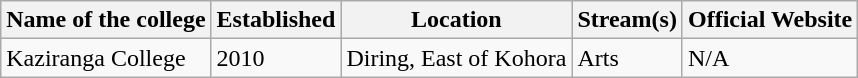<table class="wikitable">
<tr>
<th>Name of the college</th>
<th>Established</th>
<th>Location</th>
<th>Stream(s)</th>
<th>Official Website</th>
</tr>
<tr>
<td>Kaziranga College</td>
<td>2010</td>
<td>Diring, East of Kohora</td>
<td>Arts</td>
<td>N/A</td>
</tr>
</table>
